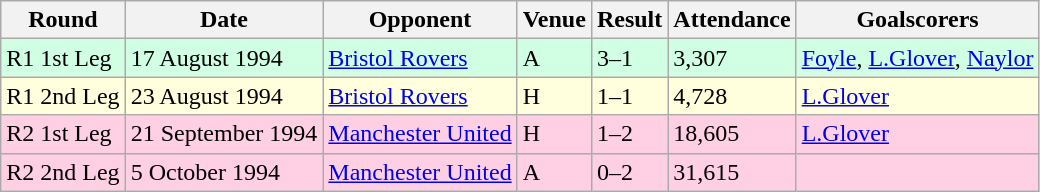<table class="wikitable">
<tr>
<th>Round</th>
<th>Date</th>
<th>Opponent</th>
<th>Venue</th>
<th>Result</th>
<th>Attendance</th>
<th>Goalscorers</th>
</tr>
<tr style="background-color: #d0ffe3;">
<td>R1 1st Leg</td>
<td>17 August 1994</td>
<td><a href='#'>Bristol Rovers</a></td>
<td>A</td>
<td>3–1</td>
<td>3,307</td>
<td><a href='#'>Foyle</a>, <a href='#'>L.Glover</a>, <a href='#'>Naylor</a></td>
</tr>
<tr style="background-color: #ffffdd;">
<td>R1 2nd Leg</td>
<td>23 August 1994</td>
<td><a href='#'>Bristol Rovers</a></td>
<td>H</td>
<td>1–1</td>
<td>4,728</td>
<td><a href='#'>L.Glover</a></td>
</tr>
<tr style="background-color: #ffd0e3;">
<td>R2 1st Leg</td>
<td>21 September 1994</td>
<td><a href='#'>Manchester United</a></td>
<td>H</td>
<td>1–2</td>
<td>18,605</td>
<td><a href='#'>L.Glover</a></td>
</tr>
<tr style="background-color: #ffd0e3;">
<td>R2 2nd Leg</td>
<td>5 October 1994</td>
<td><a href='#'>Manchester United</a></td>
<td>A</td>
<td>0–2</td>
<td>31,615</td>
<td></td>
</tr>
</table>
